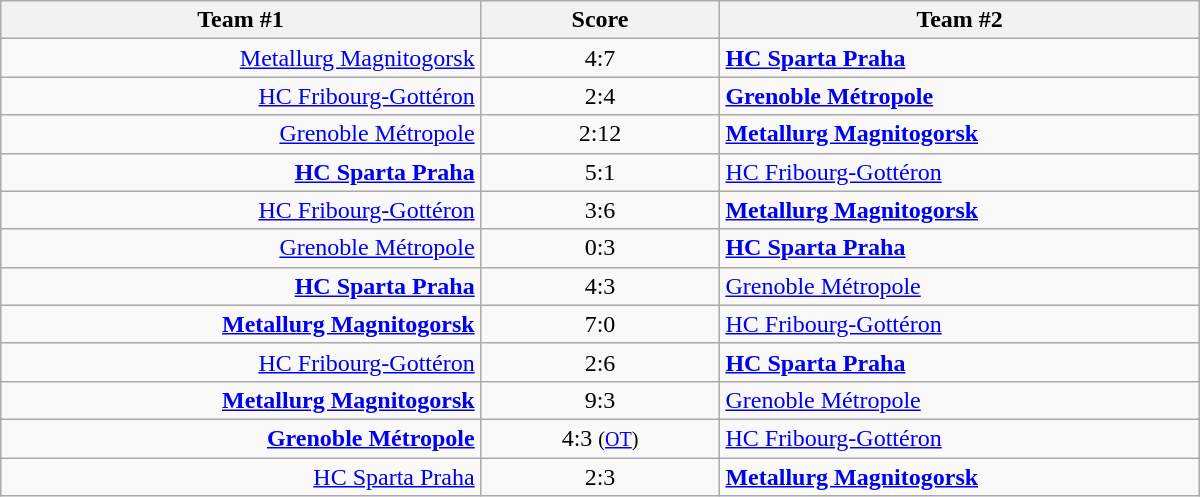<table class="wikitable" style="text-align: center;">
<tr>
<th width=22%>Team #1</th>
<th width=11%>Score</th>
<th width=22%>Team #2</th>
</tr>
<tr>
<td style="text-align: right;"><a href='#'>Metallurg Magnitogorsk</a> </td>
<td>4:7</td>
<td style="text-align: left;"> <strong><a href='#'>HC Sparta Praha</a></strong></td>
</tr>
<tr>
<td style="text-align: right;"><a href='#'>HC Fribourg-Gottéron</a> </td>
<td>2:4</td>
<td style="text-align: left;"> <strong><a href='#'>Grenoble Métropole</a></strong></td>
</tr>
<tr>
<td style="text-align: right;"><a href='#'>Grenoble Métropole</a> </td>
<td>2:12</td>
<td style="text-align: left;"> <strong><a href='#'>Metallurg Magnitogorsk</a></strong></td>
</tr>
<tr>
<td style="text-align: right;"><strong><a href='#'>HC Sparta Praha</a></strong> </td>
<td>5:1</td>
<td style="text-align: left;"> <a href='#'>HC Fribourg-Gottéron</a></td>
</tr>
<tr>
<td style="text-align: right;"><a href='#'>HC Fribourg-Gottéron</a> </td>
<td>3:6</td>
<td style="text-align: left;"> <strong><a href='#'>Metallurg Magnitogorsk</a></strong></td>
</tr>
<tr>
<td style="text-align: right;"><a href='#'>Grenoble Métropole</a> </td>
<td>0:3</td>
<td style="text-align: left;"> <strong><a href='#'>HC Sparta Praha</a></strong></td>
</tr>
<tr>
<td style="text-align: right;"><strong><a href='#'>HC Sparta Praha</a></strong> </td>
<td>4:3</td>
<td style="text-align: left;"> <a href='#'>Grenoble Métropole</a></td>
</tr>
<tr>
<td style="text-align: right;"><strong><a href='#'>Metallurg Magnitogorsk</a></strong> </td>
<td>7:0</td>
<td style="text-align: left;"> <a href='#'>HC Fribourg-Gottéron</a></td>
</tr>
<tr>
<td style="text-align: right;"><a href='#'>HC Fribourg-Gottéron</a> </td>
<td>2:6</td>
<td style="text-align: left;"> <strong><a href='#'>HC Sparta Praha</a></strong></td>
</tr>
<tr>
<td style="text-align: right;"><strong><a href='#'>Metallurg Magnitogorsk</a></strong> </td>
<td>9:3</td>
<td style="text-align: left;"> <a href='#'>Grenoble Métropole</a></td>
</tr>
<tr>
<td style="text-align: right;"><strong><a href='#'>Grenoble Métropole</a></strong> </td>
<td>4:3 <small>(<a href='#'>OT</a>)</small></td>
<td style="text-align: left;"> <a href='#'>HC Fribourg-Gottéron</a></td>
</tr>
<tr>
<td style="text-align: right;"><a href='#'>HC Sparta Praha</a> </td>
<td>2:3</td>
<td style="text-align: left;"> <strong><a href='#'>Metallurg Magnitogorsk</a></strong></td>
</tr>
</table>
